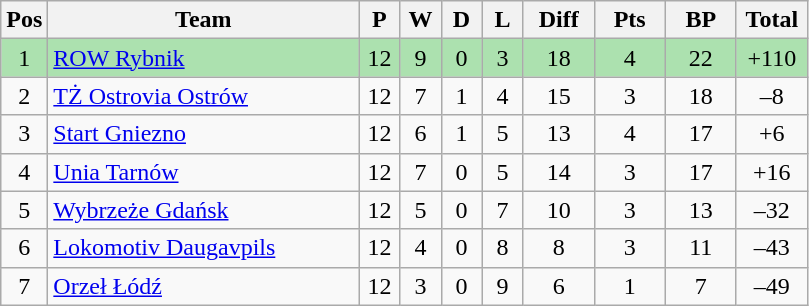<table class="wikitable" style="font-size: 100%">
<tr>
<th width=20>Pos</th>
<th width=200>Team</th>
<th width=20>P</th>
<th width=20>W</th>
<th width=20>D</th>
<th width=20>L</th>
<th width=40>Diff</th>
<th width=40>Pts</th>
<th width=40>BP</th>
<th width=40>Total</th>
</tr>
<tr align=center style="background:#ACE1AF;">
<td>1</td>
<td align="left"><a href='#'>ROW Rybnik</a></td>
<td>12</td>
<td>9</td>
<td>0</td>
<td>3</td>
<td>18</td>
<td>4</td>
<td>22</td>
<td>+110</td>
</tr>
<tr align=center>
<td>2</td>
<td align="left"><a href='#'>TŻ Ostrovia Ostrów</a></td>
<td>12</td>
<td>7</td>
<td>1</td>
<td>4</td>
<td>15</td>
<td>3</td>
<td>18</td>
<td>–8</td>
</tr>
<tr align=center>
<td>3</td>
<td align="left"><a href='#'>Start Gniezno</a></td>
<td>12</td>
<td>6</td>
<td>1</td>
<td>5</td>
<td>13</td>
<td>4</td>
<td>17</td>
<td>+6</td>
</tr>
<tr align=center>
<td>4</td>
<td align="left"><a href='#'>Unia Tarnów</a></td>
<td>12</td>
<td>7</td>
<td>0</td>
<td>5</td>
<td>14</td>
<td>3</td>
<td>17</td>
<td>+16</td>
</tr>
<tr align=center>
<td>5</td>
<td align="left"><a href='#'>Wybrzeże Gdańsk</a></td>
<td>12</td>
<td>5</td>
<td>0</td>
<td>7</td>
<td>10</td>
<td>3</td>
<td>13</td>
<td>–32</td>
</tr>
<tr align=center>
<td>6</td>
<td align="left"><a href='#'>Lokomotiv Daugavpils</a> </td>
<td>12</td>
<td>4</td>
<td>0</td>
<td>8</td>
<td>8</td>
<td>3</td>
<td>11</td>
<td>–43</td>
</tr>
<tr align=center>
<td>7</td>
<td align="left"><a href='#'>Orzeł Łódź</a></td>
<td>12</td>
<td>3</td>
<td>0</td>
<td>9</td>
<td>6</td>
<td>1</td>
<td>7</td>
<td>–49</td>
</tr>
</table>
